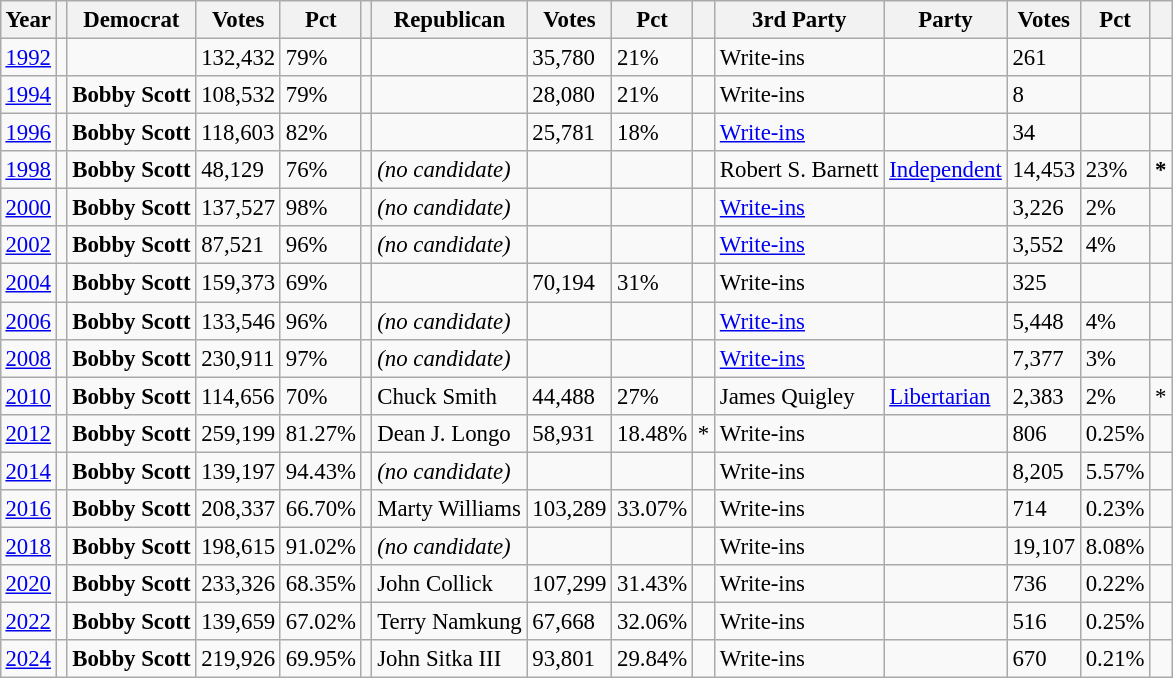<table class="wikitable" style="margin:0.5em ; font-size:95%">
<tr>
<th>Year</th>
<th></th>
<th>Democrat</th>
<th>Votes</th>
<th>Pct</th>
<th></th>
<th>Republican</th>
<th>Votes</th>
<th>Pct</th>
<th></th>
<th>3rd Party</th>
<th>Party</th>
<th>Votes</th>
<th>Pct</th>
<th></th>
</tr>
<tr>
<td><a href='#'>1992</a></td>
<td></td>
<td></td>
<td>132,432</td>
<td>79%</td>
<td></td>
<td></td>
<td>35,780</td>
<td>21%</td>
<td></td>
<td>Write-ins</td>
<td></td>
<td>261</td>
<td></td>
<td></td>
</tr>
<tr>
<td><a href='#'>1994</a></td>
<td></td>
<td><strong>Bobby Scott</strong></td>
<td>108,532</td>
<td>79%</td>
<td></td>
<td></td>
<td>28,080</td>
<td>21%</td>
<td></td>
<td>Write-ins</td>
<td></td>
<td>8</td>
<td></td>
<td></td>
</tr>
<tr>
<td><a href='#'>1996</a></td>
<td></td>
<td><strong>Bobby Scott</strong></td>
<td>118,603</td>
<td>82%</td>
<td></td>
<td></td>
<td>25,781</td>
<td>18%</td>
<td></td>
<td><a href='#'>Write-ins</a></td>
<td></td>
<td>34</td>
<td></td>
<td></td>
</tr>
<tr>
<td><a href='#'>1998</a></td>
<td></td>
<td><strong>Bobby Scott</strong></td>
<td>48,129</td>
<td>76%</td>
<td></td>
<td><em>(no candidate)</em></td>
<td></td>
<td></td>
<td></td>
<td>Robert S. Barnett</td>
<td><a href='#'>Independent</a></td>
<td>14,453</td>
<td>23%</td>
<td><strong>*</strong></td>
</tr>
<tr>
<td><a href='#'>2000</a></td>
<td></td>
<td><strong>Bobby Scott</strong></td>
<td>137,527</td>
<td>98%</td>
<td></td>
<td><em>(no candidate)</em></td>
<td></td>
<td></td>
<td></td>
<td><a href='#'>Write-ins</a></td>
<td></td>
<td>3,226</td>
<td>2%</td>
<td></td>
</tr>
<tr>
<td><a href='#'>2002</a></td>
<td></td>
<td><strong>Bobby Scott</strong></td>
<td>87,521</td>
<td>96%</td>
<td></td>
<td><em>(no candidate)</em></td>
<td></td>
<td></td>
<td></td>
<td><a href='#'>Write-ins</a></td>
<td></td>
<td>3,552</td>
<td>4%</td>
<td></td>
</tr>
<tr>
<td><a href='#'>2004</a></td>
<td></td>
<td><strong>Bobby Scott</strong></td>
<td>159,373</td>
<td>69%</td>
<td></td>
<td></td>
<td>70,194</td>
<td>31%</td>
<td></td>
<td>Write-ins</td>
<td></td>
<td>325</td>
<td></td>
<td></td>
</tr>
<tr>
<td><a href='#'>2006</a></td>
<td></td>
<td><strong>Bobby Scott</strong></td>
<td>133,546</td>
<td>96%</td>
<td></td>
<td><em>(no candidate)</em></td>
<td></td>
<td></td>
<td></td>
<td><a href='#'>Write-ins</a></td>
<td></td>
<td>5,448</td>
<td>4%</td>
<td></td>
</tr>
<tr>
<td><a href='#'>2008</a></td>
<td></td>
<td><strong>Bobby Scott</strong></td>
<td>230,911</td>
<td>97%</td>
<td></td>
<td><em>(no candidate)</em></td>
<td></td>
<td></td>
<td></td>
<td><a href='#'>Write-ins</a></td>
<td></td>
<td>7,377</td>
<td>3%</td>
<td></td>
</tr>
<tr>
<td><a href='#'>2010</a></td>
<td></td>
<td><strong>Bobby Scott</strong></td>
<td>114,656</td>
<td>70%</td>
<td></td>
<td>Chuck Smith</td>
<td>44,488</td>
<td>27%</td>
<td></td>
<td>James Quigley</td>
<td><a href='#'>Libertarian</a></td>
<td>2,383</td>
<td>2%</td>
<td>*</td>
</tr>
<tr>
<td><a href='#'>2012</a></td>
<td></td>
<td><strong>Bobby Scott</strong></td>
<td>259,199</td>
<td>81.27%</td>
<td></td>
<td>Dean J. Longo</td>
<td>58,931</td>
<td>18.48%</td>
<td>*</td>
<td>Write-ins</td>
<td></td>
<td>806</td>
<td>0.25%</td>
<td></td>
</tr>
<tr>
<td><a href='#'>2014</a></td>
<td></td>
<td><strong>Bobby Scott</strong></td>
<td>139,197</td>
<td>94.43%</td>
<td></td>
<td><em>(no candidate)</em></td>
<td></td>
<td></td>
<td></td>
<td>Write-ins</td>
<td></td>
<td>8,205</td>
<td>5.57%</td>
<td></td>
</tr>
<tr>
<td><a href='#'>2016</a></td>
<td></td>
<td><strong>Bobby Scott</strong></td>
<td>208,337</td>
<td>66.70%</td>
<td></td>
<td>Marty Williams</td>
<td>103,289</td>
<td>33.07%</td>
<td></td>
<td>Write-ins</td>
<td></td>
<td>714</td>
<td>0.23%</td>
<td></td>
</tr>
<tr>
<td><a href='#'>2018</a></td>
<td></td>
<td><strong>Bobby Scott</strong></td>
<td>198,615</td>
<td>91.02%</td>
<td></td>
<td><em>(no candidate)</em></td>
<td></td>
<td></td>
<td></td>
<td>Write-ins</td>
<td></td>
<td>19,107</td>
<td>8.08%</td>
<td></td>
</tr>
<tr>
<td><a href='#'>2020</a></td>
<td></td>
<td><strong>Bobby Scott</strong></td>
<td>233,326</td>
<td>68.35%</td>
<td></td>
<td>John Collick</td>
<td>107,299</td>
<td>31.43%</td>
<td></td>
<td>Write-ins</td>
<td></td>
<td>736</td>
<td>0.22%</td>
</tr>
<tr>
<td><a href='#'>2022</a></td>
<td></td>
<td><strong>Bobby Scott</strong></td>
<td>139,659</td>
<td>67.02%</td>
<td></td>
<td>Terry Namkung</td>
<td>67,668</td>
<td>32.06%</td>
<td></td>
<td>Write-ins</td>
<td></td>
<td>516</td>
<td>0.25%</td>
<td></td>
</tr>
<tr>
<td><a href='#'>2024</a></td>
<td></td>
<td><strong>Bobby Scott</strong></td>
<td>219,926</td>
<td>69.95%</td>
<td></td>
<td>John Sitka III</td>
<td>93,801</td>
<td>29.84%</td>
<td></td>
<td>Write-ins</td>
<td></td>
<td>670</td>
<td>0.21%</td>
<td></td>
</tr>
</table>
